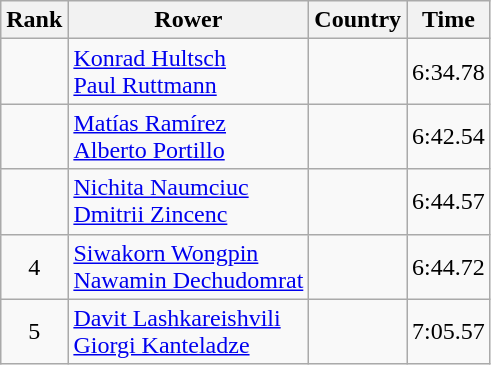<table class="wikitable" style="text-align:center">
<tr>
<th>Rank</th>
<th>Rower</th>
<th>Country</th>
<th>Time</th>
</tr>
<tr>
<td></td>
<td align="left"><a href='#'>Konrad Hultsch</a><br><a href='#'>Paul Ruttmann</a></td>
<td align="left"></td>
<td>6:34.78</td>
</tr>
<tr>
<td></td>
<td align="left"><a href='#'>Matías Ramírez</a><br><a href='#'>Alberto Portillo</a></td>
<td align="left"></td>
<td>6:42.54</td>
</tr>
<tr>
<td></td>
<td align="left"><a href='#'>Nichita Naumciuc</a><br><a href='#'>Dmitrii Zincenc</a></td>
<td align="left"></td>
<td>6:44.57</td>
</tr>
<tr>
<td>4</td>
<td align="left"><a href='#'>Siwakorn Wongpin</a><br><a href='#'>Nawamin Dechudomrat</a></td>
<td align="left"></td>
<td>6:44.72</td>
</tr>
<tr>
<td>5</td>
<td align="left"><a href='#'>Davit Lashkareishvili</a><br><a href='#'>Giorgi Kanteladze</a></td>
<td align="left"></td>
<td>7:05.57</td>
</tr>
</table>
